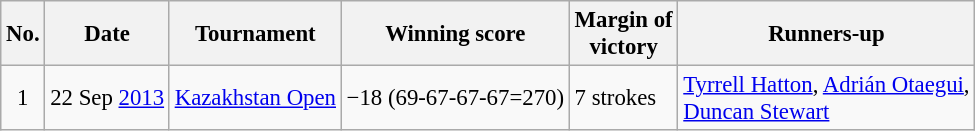<table class="wikitable" style="font-size:95%;">
<tr>
<th>No.</th>
<th>Date</th>
<th>Tournament</th>
<th>Winning score</th>
<th>Margin of<br>victory</th>
<th>Runners-up</th>
</tr>
<tr>
<td align=center>1</td>
<td align=right>22 Sep <a href='#'>2013</a></td>
<td><a href='#'>Kazakhstan Open</a></td>
<td>−18 (69-67-67-67=270)</td>
<td>7 strokes</td>
<td> <a href='#'>Tyrrell Hatton</a>,  <a href='#'>Adrián Otaegui</a>,<br> <a href='#'>Duncan Stewart</a></td>
</tr>
</table>
